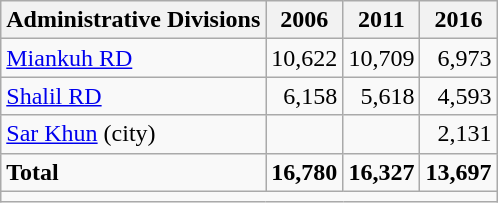<table class="wikitable">
<tr>
<th>Administrative Divisions</th>
<th>2006</th>
<th>2011</th>
<th>2016</th>
</tr>
<tr>
<td><a href='#'>Miankuh RD</a></td>
<td style="text-align: right;">10,622</td>
<td style="text-align: right;">10,709</td>
<td style="text-align: right;">6,973</td>
</tr>
<tr>
<td><a href='#'>Shalil RD</a></td>
<td style="text-align: right;">6,158</td>
<td style="text-align: right;">5,618</td>
<td style="text-align: right;">4,593</td>
</tr>
<tr>
<td><a href='#'>Sar Khun</a> (city)</td>
<td style="text-align: right;"></td>
<td style="text-align: right;"></td>
<td style="text-align: right;">2,131</td>
</tr>
<tr>
<td><strong>Total</strong></td>
<td style="text-align: right;"><strong>16,780</strong></td>
<td style="text-align: right;"><strong>16,327</strong></td>
<td style="text-align: right;"><strong>13,697</strong></td>
</tr>
<tr>
<td colspan=4></td>
</tr>
</table>
